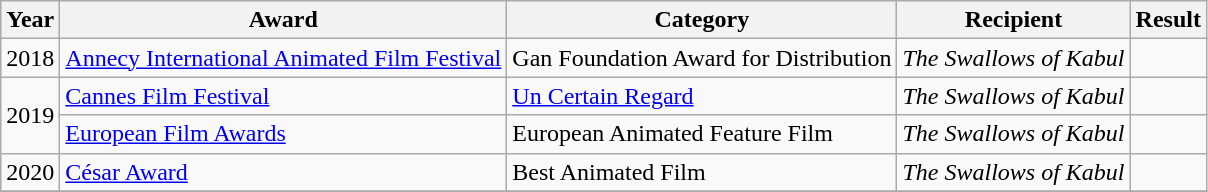<table class="wikitable sortable">
<tr>
<th>Year</th>
<th>Award</th>
<th>Category</th>
<th>Recipient</th>
<th>Result</th>
</tr>
<tr>
<td rowspan="1">2018</td>
<td><a href='#'>Annecy International Animated Film Festival</a></td>
<td>Gan Foundation Award for Distribution</td>
<td><em>The Swallows of Kabul</em></td>
<td></td>
</tr>
<tr>
<td rowspan="2">2019</td>
<td><a href='#'>Cannes Film Festival</a></td>
<td><a href='#'>Un Certain Regard</a></td>
<td><em>The Swallows of Kabul</em></td>
<td></td>
</tr>
<tr>
<td><a href='#'>European Film Awards</a></td>
<td>European Animated Feature Film</td>
<td><em>The Swallows of Kabul</em></td>
<td></td>
</tr>
<tr>
<td rowspan="1">2020</td>
<td><a href='#'>César Award</a></td>
<td>Best Animated Film</td>
<td><em>The Swallows of Kabul</em></td>
<td></td>
</tr>
<tr>
</tr>
</table>
